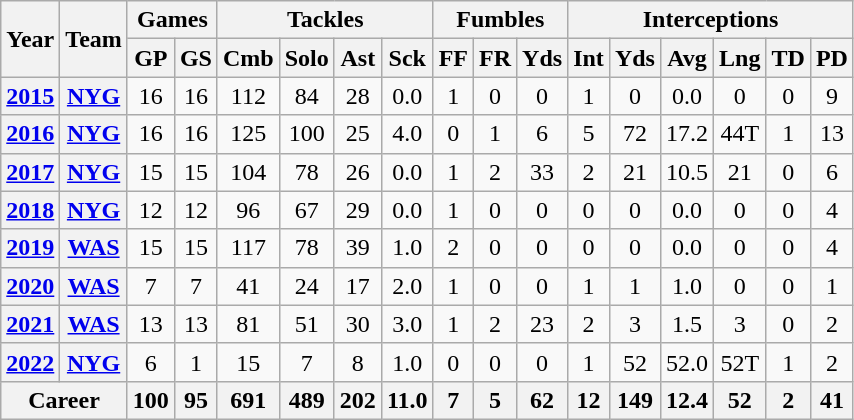<table class="wikitable" style="text-align: center;">
<tr>
<th rowspan="2">Year</th>
<th rowspan="2">Team</th>
<th colspan="2">Games</th>
<th colspan="4">Tackles</th>
<th colspan="3">Fumbles</th>
<th colspan="6">Interceptions</th>
</tr>
<tr>
<th>GP</th>
<th>GS</th>
<th>Cmb</th>
<th>Solo</th>
<th>Ast</th>
<th>Sck</th>
<th>FF</th>
<th>FR</th>
<th>Yds</th>
<th>Int</th>
<th>Yds</th>
<th>Avg</th>
<th>Lng</th>
<th>TD</th>
<th>PD</th>
</tr>
<tr>
<th><a href='#'>2015</a></th>
<th><a href='#'>NYG</a></th>
<td>16</td>
<td>16</td>
<td>112</td>
<td>84</td>
<td>28</td>
<td>0.0</td>
<td>1</td>
<td>0</td>
<td>0</td>
<td>1</td>
<td>0</td>
<td>0.0</td>
<td>0</td>
<td>0</td>
<td>9</td>
</tr>
<tr>
<th><a href='#'>2016</a></th>
<th><a href='#'>NYG</a></th>
<td>16</td>
<td>16</td>
<td>125</td>
<td>100</td>
<td>25</td>
<td>4.0</td>
<td>0</td>
<td>1</td>
<td>6</td>
<td>5</td>
<td>72</td>
<td>17.2</td>
<td>44T</td>
<td>1</td>
<td>13</td>
</tr>
<tr>
<th><a href='#'>2017</a></th>
<th><a href='#'>NYG</a></th>
<td>15</td>
<td>15</td>
<td>104</td>
<td>78</td>
<td>26</td>
<td>0.0</td>
<td>1</td>
<td>2</td>
<td>33</td>
<td>2</td>
<td>21</td>
<td>10.5</td>
<td>21</td>
<td>0</td>
<td>6</td>
</tr>
<tr>
<th><a href='#'>2018</a></th>
<th><a href='#'>NYG</a></th>
<td>12</td>
<td>12</td>
<td>96</td>
<td>67</td>
<td>29</td>
<td>0.0</td>
<td>1</td>
<td>0</td>
<td>0</td>
<td>0</td>
<td>0</td>
<td>0.0</td>
<td>0</td>
<td>0</td>
<td>4</td>
</tr>
<tr>
<th><a href='#'>2019</a></th>
<th><a href='#'>WAS</a></th>
<td>15</td>
<td>15</td>
<td>117</td>
<td>78</td>
<td>39</td>
<td>1.0</td>
<td>2</td>
<td>0</td>
<td>0</td>
<td>0</td>
<td>0</td>
<td>0.0</td>
<td>0</td>
<td>0</td>
<td>4</td>
</tr>
<tr>
<th><a href='#'>2020</a></th>
<th><a href='#'>WAS</a></th>
<td>7</td>
<td>7</td>
<td>41</td>
<td>24</td>
<td>17</td>
<td>2.0</td>
<td>1</td>
<td>0</td>
<td>0</td>
<td>1</td>
<td>1</td>
<td>1.0</td>
<td>0</td>
<td>0</td>
<td>1</td>
</tr>
<tr>
<th><a href='#'>2021</a></th>
<th><a href='#'>WAS</a></th>
<td>13</td>
<td>13</td>
<td>81</td>
<td>51</td>
<td>30</td>
<td>3.0</td>
<td>1</td>
<td>2</td>
<td>23</td>
<td>2</td>
<td>3</td>
<td>1.5</td>
<td>3</td>
<td>0</td>
<td>2</td>
</tr>
<tr>
<th><a href='#'>2022</a></th>
<th><a href='#'>NYG</a></th>
<td>6</td>
<td>1</td>
<td>15</td>
<td>7</td>
<td>8</td>
<td>1.0</td>
<td>0</td>
<td>0</td>
<td>0</td>
<td>1</td>
<td>52</td>
<td>52.0</td>
<td>52T</td>
<td>1</td>
<td>2</td>
</tr>
<tr>
<th colspan="2">Career</th>
<th>100</th>
<th>95</th>
<th>691</th>
<th>489</th>
<th>202</th>
<th>11.0</th>
<th>7</th>
<th>5</th>
<th>62</th>
<th>12</th>
<th>149</th>
<th>12.4</th>
<th>52</th>
<th>2</th>
<th>41</th>
</tr>
</table>
